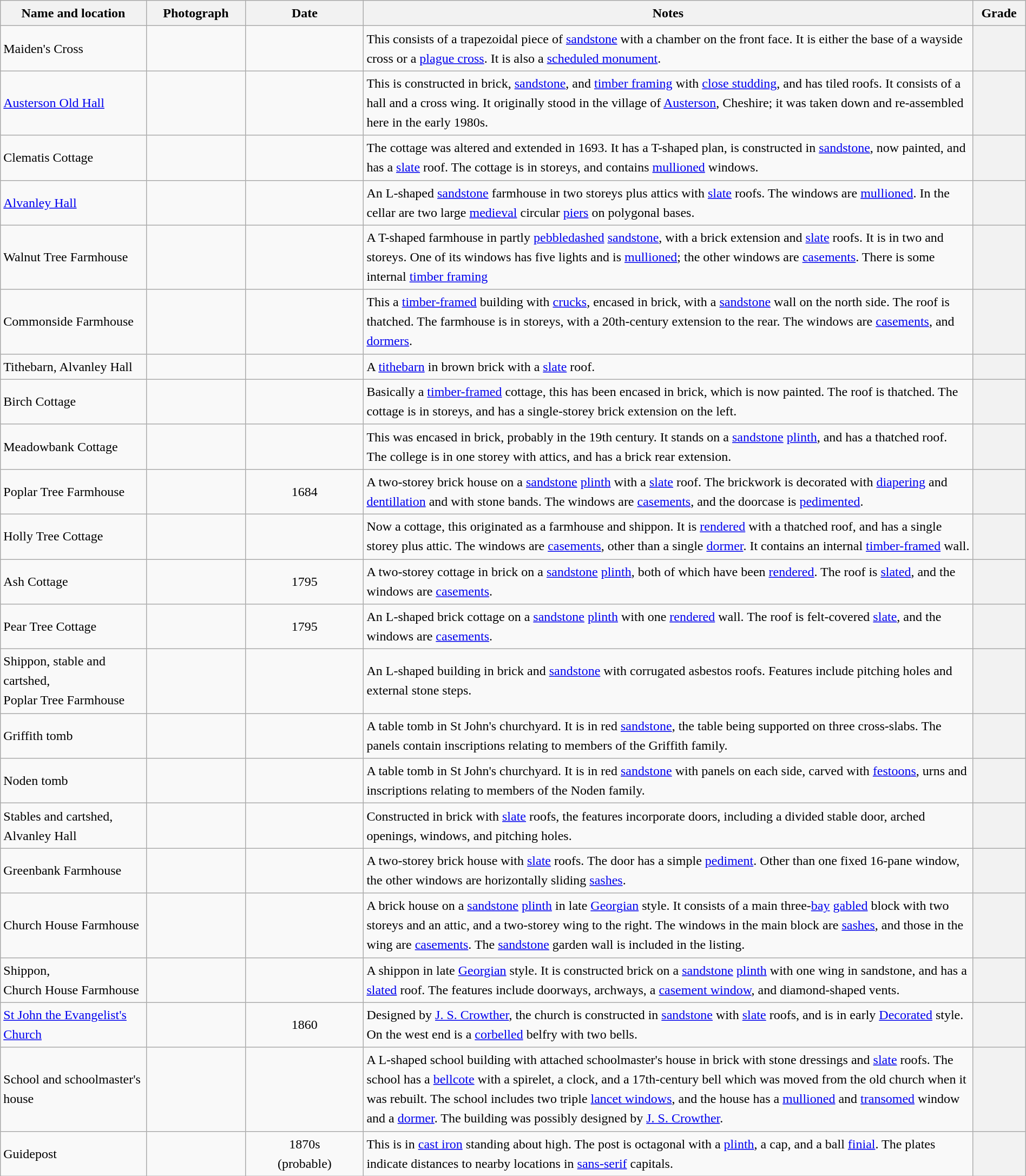<table class="wikitable sortable plainrowheaders" style="width:100%;border:0px;text-align:left;line-height:150%;">
<tr>
<th scope="col"  style="width:150px">Name and location</th>
<th scope="col"  style="width:100px" class="unsortable">Photograph</th>
<th scope="col"  style="width:120px">Date</th>
<th scope="col"  style="width:650px" class="unsortable">Notes</th>
<th scope="col"  style="width:50px">Grade</th>
</tr>
<tr>
<td>Maiden's Cross<br><small></small></td>
<td></td>
<td align="center"></td>
<td>This consists of a trapezoidal piece of <a href='#'>sandstone</a> with a chamber on the front face.  It is either the base of a wayside cross or a <a href='#'>plague cross</a>.  It is also a <a href='#'>scheduled monument</a>.</td>
<th></th>
</tr>
<tr>
<td><a href='#'>Austerson Old Hall</a><br><small></small></td>
<td></td>
<td align="center"></td>
<td>This is constructed in brick, <a href='#'>sandstone</a>, and <a href='#'>timber framing</a> with <a href='#'>close studding</a>, and has tiled roofs.  It consists of a hall and a cross wing.  It originally stood in the village of <a href='#'>Austerson</a>, Cheshire; it was taken down and re-assembled here in the early 1980s.</td>
<th></th>
</tr>
<tr>
<td>Clematis Cottage<br><small></small></td>
<td></td>
<td align="center"></td>
<td>The cottage was altered and extended in 1693.  It has a T-shaped plan, is constructed in <a href='#'>sandstone</a>, now painted, and has a <a href='#'>slate</a> roof.  The cottage is in  storeys, and contains <a href='#'>mullioned</a> windows.</td>
<th></th>
</tr>
<tr>
<td><a href='#'>Alvanley Hall</a><br><small></small></td>
<td></td>
<td align="center"></td>
<td>An L-shaped <a href='#'>sandstone</a> farmhouse in two storeys plus attics with <a href='#'>slate</a> roofs.  The windows are <a href='#'>mullioned</a>.  In the cellar are two large <a href='#'>medieval</a> circular <a href='#'>piers</a> on polygonal bases.</td>
<th></th>
</tr>
<tr>
<td>Walnut Tree Farmhouse<br><small></small></td>
<td></td>
<td align="center"></td>
<td>A T-shaped farmhouse in partly <a href='#'>pebbledashed</a> <a href='#'>sandstone</a>, with a brick extension and <a href='#'>slate</a> roofs.  It is in two and  storeys.  One of its windows has five lights and is <a href='#'>mullioned</a>; the other windows are <a href='#'>casements</a>.  There is some internal <a href='#'>timber framing</a></td>
<th></th>
</tr>
<tr>
<td>Commonside Farmhouse<br><small></small></td>
<td></td>
<td align="center"></td>
<td>This a <a href='#'>timber-framed</a> building with <a href='#'>crucks</a>, encased in brick, with a <a href='#'>sandstone</a> wall on the north side.  The roof is thatched.  The farmhouse is in  storeys, with a 20th-century extension to the rear.  The windows are <a href='#'>casements</a>, and <a href='#'>dormers</a>.</td>
<th></th>
</tr>
<tr>
<td>Tithebarn, Alvanley Hall<br><small></small></td>
<td></td>
<td align="center"></td>
<td>A <a href='#'>tithebarn</a> in brown brick with a <a href='#'>slate</a> roof.</td>
<th></th>
</tr>
<tr>
<td>Birch Cottage<br><small></small></td>
<td></td>
<td align="center"></td>
<td>Basically a <a href='#'>timber-framed</a> cottage, this has been encased in brick, which is now painted.  The roof is thatched.  The cottage is in  storeys, and has a single-storey brick extension on the left.</td>
<th></th>
</tr>
<tr>
<td>Meadowbank Cottage<br><small></small></td>
<td></td>
<td align="center"></td>
<td>This was encased in brick, probably in the 19th century.  It stands on a <a href='#'>sandstone</a> <a href='#'>plinth</a>, and has a thatched roof.  The college is in one storey with attics, and has a brick rear extension.</td>
<th></th>
</tr>
<tr>
<td>Poplar Tree Farmhouse<br><small></small></td>
<td></td>
<td align="center">1684</td>
<td>A two-storey brick house on a <a href='#'>sandstone</a> <a href='#'>plinth</a> with a <a href='#'>slate</a> roof.  The brickwork is decorated with <a href='#'>diapering</a> and <a href='#'>dentillation</a> and with stone bands.  The windows are <a href='#'>casements</a>, and the doorcase is <a href='#'>pedimented</a>.</td>
<th></th>
</tr>
<tr>
<td>Holly Tree Cottage<br><small></small></td>
<td></td>
<td align="center"></td>
<td>Now a cottage, this originated as a farmhouse and shippon.  It is <a href='#'>rendered</a> with a thatched roof, and has a single storey plus attic.  The windows are <a href='#'>casements</a>, other than a single <a href='#'>dormer</a>.  It contains an internal <a href='#'>timber-framed</a> wall.</td>
<th></th>
</tr>
<tr>
<td>Ash Cottage<br><small></small></td>
<td></td>
<td align="center">1795</td>
<td>A two-storey cottage in brick on a <a href='#'>sandstone</a> <a href='#'>plinth</a>, both of which have been <a href='#'>rendered</a>.  The roof is <a href='#'>slated</a>, and the windows are <a href='#'>casements</a>.</td>
<th></th>
</tr>
<tr>
<td>Pear Tree Cottage<br><small></small></td>
<td></td>
<td align="center">1795</td>
<td>An L-shaped brick cottage on a <a href='#'>sandstone</a> <a href='#'>plinth</a> with one <a href='#'>rendered</a> wall.  The roof is felt-covered <a href='#'>slate</a>, and the windows are <a href='#'>casements</a>.</td>
<th></th>
</tr>
<tr>
<td>Shippon, stable and cartshed,<br>Poplar Tree Farmhouse<br><small></small></td>
<td></td>
<td align="center"></td>
<td>An L-shaped building in brick and <a href='#'>sandstone</a> with corrugated asbestos roofs.  Features include pitching holes and external stone steps.</td>
<th></th>
</tr>
<tr>
<td>Griffith tomb<br><small></small></td>
<td></td>
<td align="center"></td>
<td>A table tomb in St John's churchyard.  It is in red <a href='#'>sandstone</a>, the table being supported on three cross-slabs.  The panels contain inscriptions relating to members of the Griffith family.</td>
<th></th>
</tr>
<tr>
<td>Noden tomb<br><small></small></td>
<td></td>
<td align="center"></td>
<td>A table tomb in St John's churchyard.  It is in red <a href='#'>sandstone</a> with panels on each side, carved with <a href='#'>festoons</a>, urns and inscriptions relating to members of the Noden family.</td>
<th></th>
</tr>
<tr>
<td>Stables and cartshed,<br>Alvanley Hall<br><small></small></td>
<td></td>
<td align="center"></td>
<td>Constructed in brick with <a href='#'>slate</a> roofs, the features incorporate doors, including a divided stable door, arched openings, windows, and pitching holes.</td>
<th></th>
</tr>
<tr>
<td>Greenbank Farmhouse<br><small></small></td>
<td></td>
<td align="center"></td>
<td>A two-storey brick house with <a href='#'>slate</a> roofs.  The door has a simple <a href='#'>pediment</a>.  Other than one fixed 16-pane window, the other windows are horizontally sliding <a href='#'>sashes</a>.</td>
<th></th>
</tr>
<tr>
<td>Church House Farmhouse<br><small></small></td>
<td></td>
<td align="center"></td>
<td>A brick house on a <a href='#'>sandstone</a> <a href='#'>plinth</a> in late <a href='#'>Georgian</a> style.  It consists of a main three-<a href='#'>bay</a> <a href='#'>gabled</a> block with two storeys and an attic, and a two-storey wing to the right.  The windows in the main block are <a href='#'>sashes</a>, and those in the wing are <a href='#'>casements</a>.  The <a href='#'>sandstone</a> garden wall is included in the listing.</td>
<th></th>
</tr>
<tr>
<td>Shippon,<br>Church House Farmhouse<br><small></small></td>
<td></td>
<td align="center"></td>
<td>A shippon in late <a href='#'>Georgian</a> style.  It is constructed brick on a <a href='#'>sandstone</a> <a href='#'>plinth</a> with one wing in sandstone, and has a <a href='#'>slated</a> roof.  The features include doorways, archways, a <a href='#'>casement window</a>, and diamond-shaped vents.</td>
<th></th>
</tr>
<tr>
<td><a href='#'>St John the Evangelist's Church</a><br><small></small></td>
<td></td>
<td align="center">1860</td>
<td>Designed by <a href='#'>J.&nbsp;S.&nbsp;Crowther</a>, the church is constructed in <a href='#'>sandstone</a> with <a href='#'>slate</a> roofs, and is in early <a href='#'>Decorated</a> style. On the west end is a <a href='#'>corbelled</a> belfry with two bells.</td>
<th></th>
</tr>
<tr>
<td>School and schoolmaster's house<br><small></small></td>
<td></td>
<td align="center"></td>
<td>A L-shaped school building with attached schoolmaster's house in brick with stone dressings and <a href='#'>slate</a> roofs.  The school has a <a href='#'>bellcote</a> with a spirelet, a clock, and a 17th-century bell which was moved from the old church when it was rebuilt.  The school includes two triple <a href='#'>lancet windows</a>, and the house has a <a href='#'>mullioned</a> and <a href='#'>transomed</a> window and a <a href='#'>dormer</a>.  The building was possibly designed by <a href='#'>J.&nbsp;S.&nbsp;Crowther</a>.</td>
<th></th>
</tr>
<tr>
<td>Guidepost<br><small></small></td>
<td></td>
<td align="center">1870s<br>(probable)</td>
<td>This is in <a href='#'>cast iron</a> standing about  high.  The post is octagonal with a <a href='#'>plinth</a>, a cap, and a ball <a href='#'>finial</a>.  The plates indicate distances to nearby locations in <a href='#'>sans-serif</a> capitals.</td>
<th></th>
</tr>
<tr>
</tr>
</table>
